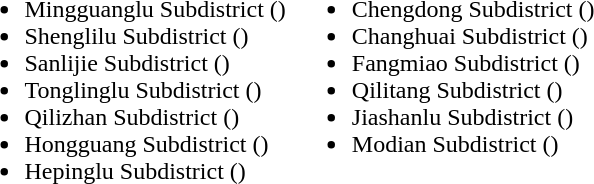<table>
<tr>
<td valign="top"><br><ul><li>Mingguanglu Subdistrict ()</li><li>Shenglilu Subdistrict ()</li><li>Sanlijie Subdistrict ()</li><li>Tonglinglu Subdistrict ()</li><li>Qilizhan Subdistrict ()</li><li>Hongguang Subdistrict ()</li><li>Hepinglu Subdistrict ()</li></ul></td>
<td valign="top"><br><ul><li>Chengdong Subdistrict ()</li><li>Changhuai Subdistrict ()</li><li>Fangmiao Subdistrict ()</li><li>Qilitang Subdistrict ()</li><li>Jiashanlu Subdistrict ()</li><li>Modian Subdistrict ()</li></ul></td>
</tr>
</table>
